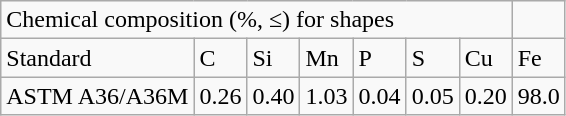<table class="wikitable">
<tr>
<td colspan="7">Chemical composition (%, ≤) for shapes</td>
</tr>
<tr>
<td>Standard</td>
<td>C</td>
<td>Si</td>
<td>Mn</td>
<td>P</td>
<td>S</td>
<td>Cu</td>
<td>Fe</td>
</tr>
<tr>
<td>ASTM A36/A36M</td>
<td>0.26</td>
<td>0.40</td>
<td>1.03</td>
<td>0.04</td>
<td>0.05</td>
<td>0.20</td>
<td>98.0</td>
</tr>
</table>
